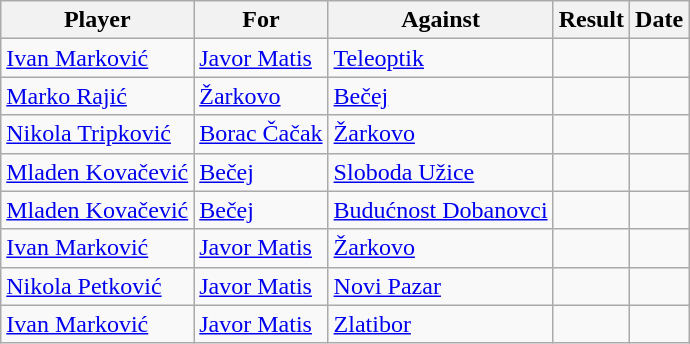<table class="wikitable">
<tr>
<th>Player</th>
<th>For</th>
<th>Against</th>
<th style="text-align:center">Result</th>
<th>Date</th>
</tr>
<tr>
<td> <a href='#'>Ivan Marković</a></td>
<td><a href='#'>Javor Matis</a></td>
<td><a href='#'>Teleoptik</a></td>
<td style="text-align:center;"></td>
<td></td>
</tr>
<tr>
<td> <a href='#'>Marko Rajić</a></td>
<td><a href='#'>Žarkovo</a></td>
<td><a href='#'>Bečej</a></td>
<td style="text-align:center;"></td>
<td></td>
</tr>
<tr>
<td> <a href='#'>Nikola Tripković</a></td>
<td><a href='#'>Borac Čačak</a></td>
<td><a href='#'>Žarkovo</a></td>
<td style="text-align:center;"></td>
<td></td>
</tr>
<tr>
<td> <a href='#'>Mladen Kovačević</a></td>
<td><a href='#'>Bečej</a></td>
<td><a href='#'>Sloboda Užice</a></td>
<td style="text-align:center;"></td>
<td></td>
</tr>
<tr>
<td> <a href='#'>Mladen Kovačević</a></td>
<td><a href='#'>Bečej</a></td>
<td><a href='#'>Budućnost Dobanovci</a></td>
<td style="text-align:center;"></td>
<td></td>
</tr>
<tr>
<td> <a href='#'>Ivan Marković</a></td>
<td><a href='#'>Javor Matis</a></td>
<td><a href='#'>Žarkovo</a></td>
<td style="text-align:center;"></td>
<td></td>
</tr>
<tr>
<td> <a href='#'>Nikola Petković</a></td>
<td><a href='#'>Javor Matis</a></td>
<td><a href='#'>Novi Pazar</a></td>
<td style="text-align:center;"></td>
<td></td>
</tr>
<tr>
<td> <a href='#'>Ivan Marković</a></td>
<td><a href='#'>Javor Matis</a></td>
<td><a href='#'>Zlatibor</a></td>
<td style="text-align:center;"></td>
<td></td>
</tr>
</table>
